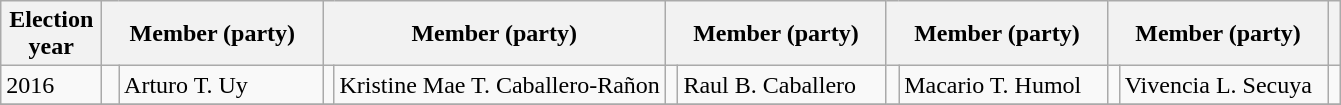<table class=wikitable>
<tr>
<th width=60px>Election<br>year</th>
<th colspan=2 width=140px>Member (party)</th>
<th colspan=2 width=140px>Member (party)</th>
<th colspan=2 width=140px>Member (party)</th>
<th colspan=2 width=140px>Member (party)</th>
<th colspan=2 width=140px>Member (party)</th>
<th !></th>
</tr>
<tr>
<td>2016</td>
<td></td>
<td>Arturo T. Uy</td>
<td></td>
<td>Kristine Mae T. Caballero-Rañon</td>
<td></td>
<td>Raul B. Caballero</td>
<td></td>
<td>Macario T. Humol</td>
<td></td>
<td>Vivencia L. Secuya</td>
<td></td>
</tr>
<tr>
</tr>
</table>
